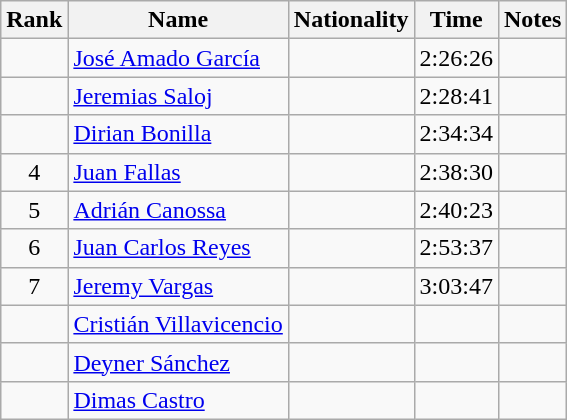<table class="wikitable sortable" style="text-align:center">
<tr>
<th>Rank</th>
<th>Name</th>
<th>Nationality</th>
<th>Time</th>
<th>Notes</th>
</tr>
<tr>
<td></td>
<td align=left><a href='#'>José Amado García</a></td>
<td align=left></td>
<td>2:26:26</td>
<td></td>
</tr>
<tr>
<td></td>
<td align=left><a href='#'>Jeremias Saloj</a></td>
<td align=left></td>
<td>2:28:41</td>
<td></td>
</tr>
<tr>
<td></td>
<td align=left><a href='#'>Dirian Bonilla</a></td>
<td align=left></td>
<td>2:34:34</td>
<td></td>
</tr>
<tr>
<td>4</td>
<td align=left><a href='#'>Juan Fallas</a></td>
<td align=left></td>
<td>2:38:30</td>
<td></td>
</tr>
<tr>
<td>5</td>
<td align=left><a href='#'>Adrián Canossa</a></td>
<td align=left></td>
<td>2:40:23</td>
<td></td>
</tr>
<tr>
<td>6</td>
<td align=left><a href='#'>Juan Carlos Reyes</a></td>
<td align=left></td>
<td>2:53:37</td>
<td></td>
</tr>
<tr>
<td>7</td>
<td align=left><a href='#'>Jeremy Vargas</a></td>
<td align=left></td>
<td>3:03:47</td>
<td></td>
</tr>
<tr>
<td></td>
<td align=left><a href='#'>Cristián Villavicencio</a></td>
<td align=left></td>
<td></td>
<td></td>
</tr>
<tr>
<td></td>
<td align=left><a href='#'>Deyner Sánchez</a></td>
<td align=left></td>
<td></td>
<td></td>
</tr>
<tr>
<td></td>
<td align=left><a href='#'>Dimas Castro</a></td>
<td align=left></td>
<td></td>
<td></td>
</tr>
</table>
